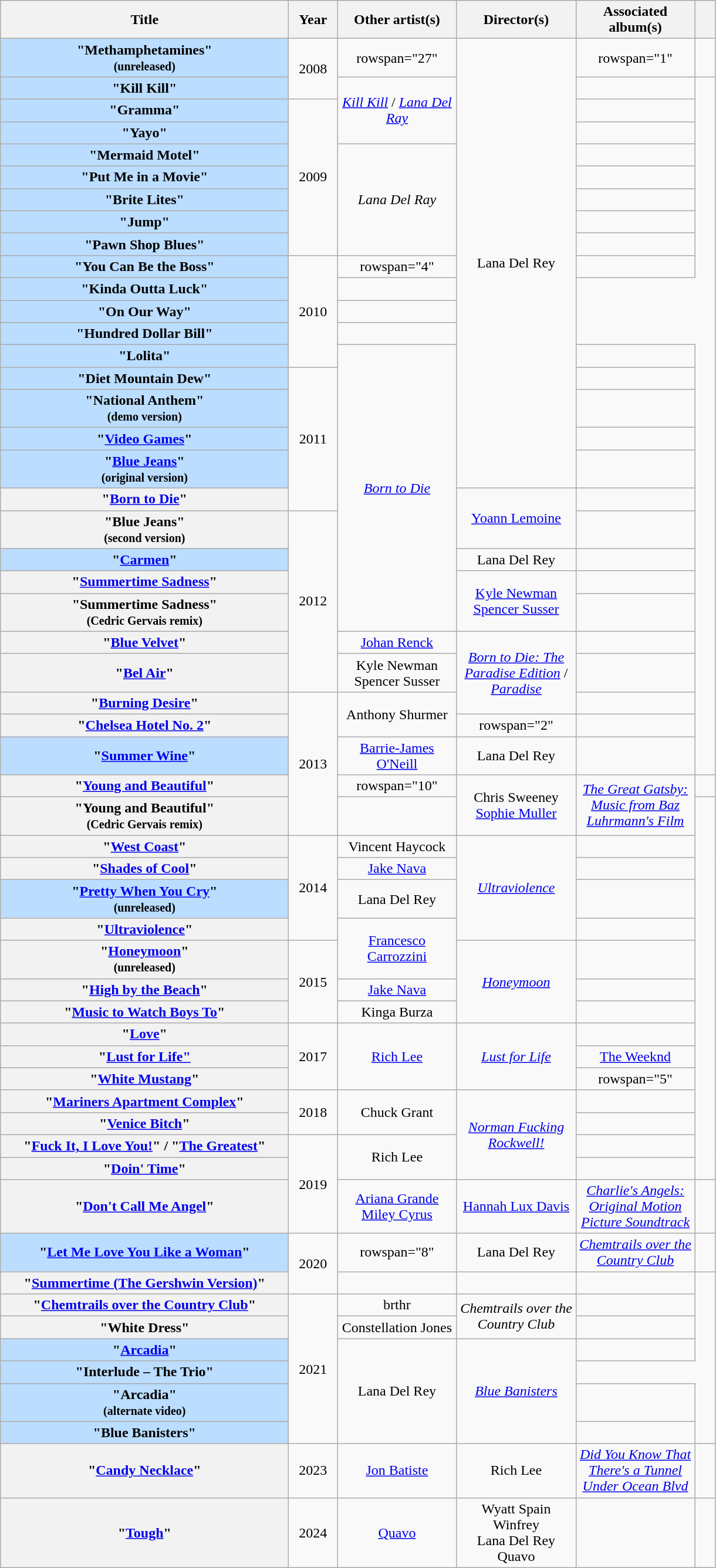<table class="wikitable plainrowheaders" style="text-align:center;">
<tr>
<th scope="col" style="width: 20em;">Title</th>
<th scope="col" style="width: 3em;">Year</th>
<th scope="col" style="width: 8em;">Other artist(s)</th>
<th style="width: 8em;">Director(s)</th>
<th style="width: 8em;">Associated album(s)</th>
<th scope="col" style="width: 1em;" class="unsortable"></th>
</tr>
<tr>
<th scope="row" style="background:#bdf;">"Methamphetamines"<br><small>(unreleased)</small></th>
<td rowspan="2">2008</td>
<td>rowspan="27" </td>
<td rowspan="18">Lana Del Rey</td>
<td>rowspan="1"  </td>
<td></td>
</tr>
<tr>
<th scope="row" style="background:#bdf;">"Kill Kill"</th>
<td rowspan="3"><em><a href='#'>Kill Kill</a></em> / <em><a href='#'>Lana Del Ray</a></em></td>
<td></td>
</tr>
<tr>
<th scope="row" style="background:#bdf;">"Gramma"</th>
<td rowspan="7">2009</td>
<td></td>
</tr>
<tr>
<th scope="row" style="background:#bdf;">"Yayo"</th>
<td></td>
</tr>
<tr>
<th scope="row" style="background:#bdf;">"Mermaid Motel"</th>
<td rowspan="5"><em>Lana Del Ray</em></td>
<td></td>
</tr>
<tr>
<th scope="row" style="background:#bdf;">"Put Me in a Movie"</th>
<td></td>
</tr>
<tr>
<th scope="row" style="background:#bdf;">"Brite Lites"</th>
<td></td>
</tr>
<tr>
<th scope="row" style="background:#bdf;">"Jump"</th>
<td></td>
</tr>
<tr>
<th scope="row" style="background:#bdf;">"Pawn Shop Blues"</th>
<td></td>
</tr>
<tr>
<th scope="row" style="background:#bdf;">"You Can Be the Boss"</th>
<td rowspan="5">2010</td>
<td>rowspan="4" </td>
<td></td>
</tr>
<tr>
<th scope="row" style="background:#bdf;">"Kinda Outta Luck"</th>
<td></td>
</tr>
<tr>
<th scope="row" style="background:#bdf;">"On Our Way"</th>
<td></td>
</tr>
<tr>
<th scope="row" style="background:#bdf;">"Hundred Dollar Bill"</th>
<td></td>
</tr>
<tr>
<th scope="row" style="background:#bdf;">"Lolita"</th>
<td rowspan="10"><em><a href='#'>Born to Die</a></em></td>
<td></td>
</tr>
<tr>
<th scope="row" style="background:#bdf;">"Diet Mountain Dew"</th>
<td rowspan="5">2011</td>
<td></td>
</tr>
<tr>
<th scope="row" style="background:#bdf;">"National Anthem"<br><small>(demo version)</small></th>
<td></td>
</tr>
<tr>
<th scope="row" style="background:#bdf;">"<a href='#'>Video Games</a>"</th>
<td></td>
</tr>
<tr>
<th scope="row" style="background:#bdf;">"<a href='#'>Blue Jeans</a>"<br><small>(original version)</small></th>
<td></td>
</tr>
<tr>
<th scope="row">"<a href='#'>Born to Die</a>"</th>
<td rowspan="2"><a href='#'>Yoann Lemoine</a></td>
<td></td>
</tr>
<tr>
<th scope="row">"Blue Jeans"<br><small>(second version)</small></th>
<td rowspan="6">2012</td>
<td></td>
</tr>
<tr>
<th scope="row" style="background:#bdf;">"<a href='#'>Carmen</a>"</th>
<td>Lana Del Rey</td>
<td></td>
</tr>
<tr>
<th scope="row">"<a href='#'>Summertime Sadness</a>"</th>
<td rowspan=2><a href='#'>Kyle Newman</a><br><a href='#'>Spencer Susser</a></td>
<td></td>
</tr>
<tr>
<th scope="row">"Summertime Sadness"<br><small>(Cedric Gervais remix)</small></th>
<td></td>
</tr>
<tr>
<th scope="row">"<a href='#'>Blue Velvet</a>"</th>
<td><a href='#'>Johan Renck</a></td>
<td rowspan="3"><em><a href='#'>Born to Die: The Paradise Edition</a></em> / <em><a href='#'>Paradise</a></em></td>
<td></td>
</tr>
<tr>
<th scope="row">"<a href='#'>Bel Air</a>"</th>
<td>Kyle Newman<br>Spencer Susser</td>
<td></td>
</tr>
<tr>
<th scope="row">"<a href='#'>Burning Desire</a>"</th>
<td rowspan=5">2013</td>
<td rowspan="2">Anthony Shurmer</td>
<td></td>
</tr>
<tr>
<th scope="row">"<a href='#'>Chelsea Hotel No. 2</a>"</th>
<td>rowspan="2" </td>
<td></td>
</tr>
<tr>
<th scope="row" style="background:#bdf;">"<a href='#'>Summer Wine</a>"</th>
<td><a href='#'>Barrie-James O'Neill</a></td>
<td>Lana Del Rey</td>
<td></td>
</tr>
<tr>
<th scope="row">"<a href='#'>Young and Beautiful</a>"</th>
<td>rowspan="10" </td>
<td rowspan="2">Chris Sweeney<br><a href='#'>Sophie Muller</a></td>
<td rowspan="2"><em><a href='#'>The Great Gatsby: Music from Baz Luhrmann's Film</a></em></td>
<td></td>
</tr>
<tr>
<th scope="row">"Young and Beautiful"<br><small>(Cedric Gervais remix)</small></th>
<td></td>
</tr>
<tr>
<th scope="row">"<a href='#'>West Coast</a>"</th>
<td rowspan="4">2014</td>
<td>Vincent Haycock</td>
<td rowspan="4"><em><a href='#'>Ultraviolence</a></em></td>
<td></td>
</tr>
<tr>
<th scope="row">"<a href='#'>Shades of Cool</a>"</th>
<td><a href='#'>Jake Nava</a></td>
<td></td>
</tr>
<tr>
<th scope="row" style="background:#bdf;">"<a href='#'>Pretty When You Cry</a>"<br><small>(unreleased)</small></th>
<td>Lana Del Rey</td>
<td></td>
</tr>
<tr>
<th scope="row">"<a href='#'>Ultraviolence</a>"</th>
<td rowspan="2"><a href='#'>Francesco Carrozzini</a></td>
<td></td>
</tr>
<tr>
<th scope="row">"<a href='#'>Honeymoon</a>"<br><small>(unreleased)</small></th>
<td rowspan="3">2015</td>
<td rowspan="3"><em><a href='#'>Honeymoon</a></em></td>
<td></td>
</tr>
<tr>
<th scope="row">"<a href='#'>High by the Beach</a>"</th>
<td><a href='#'>Jake Nava</a></td>
<td></td>
</tr>
<tr>
<th scope="row">"<a href='#'>Music to Watch Boys To</a>"</th>
<td>Kinga Burza</td>
<td></td>
</tr>
<tr>
<th scope="row">"<a href='#'>Love</a>"</th>
<td rowspan="3">2017</td>
<td rowspan="3"><a href='#'>Rich Lee</a></td>
<td rowspan="3"><em><a href='#'>Lust for Life</a></em></td>
<td></td>
</tr>
<tr>
<th scope="row">"<a href='#'>Lust for Life"</a></th>
<td><a href='#'>The Weeknd</a></td>
</tr>
<tr>
<th scope="row">"<a href='#'>White Mustang</a>"</th>
<td>rowspan="5" </td>
</tr>
<tr>
<th scope="row">"<a href='#'>Mariners Apartment Complex</a>"</th>
<td rowspan="2">2018</td>
<td rowspan="2">Chuck Grant</td>
<td rowspan="4"><em><a href='#'>Norman Fucking Rockwell!</a></em></td>
<td></td>
</tr>
<tr>
<th scope="row">"<a href='#'>Venice Bitch</a>"</th>
<td></td>
</tr>
<tr>
<th scope="row">"<a href='#'>Fuck It, I Love You!</a>" / "<a href='#'>The Greatest</a>"</th>
<td rowspan="3">2019</td>
<td rowspan="2">Rich Lee</td>
<td></td>
</tr>
<tr>
<th scope="row">"<a href='#'>Doin' Time</a>"</th>
<td></td>
</tr>
<tr>
<th scope="row">"<a href='#'>Don't Call Me Angel</a>"</th>
<td><a href='#'>Ariana Grande</a><br><a href='#'>Miley Cyrus</a></td>
<td><a href='#'>Hannah Lux Davis</a></td>
<td><em><a href='#'>Charlie's Angels: Original Motion Picture Soundtrack</a></em></td>
<td></td>
</tr>
<tr>
<th scope="row" style="background:#bdf;">"<a href='#'>Let Me Love You Like a Woman</a>"</th>
<td rowspan="2">2020</td>
<td>rowspan="8" </td>
<td>Lana Del Rey</td>
<td><em><a href='#'>Chemtrails over the Country Club</a></em></td>
<td></td>
</tr>
<tr>
<th scope="row">"<a href='#'>Summertime (The Gershwin Version)</a>"</th>
<td></td>
<td></td>
<td></td>
</tr>
<tr>
<th scope="row">"<a href='#'>Chemtrails over the Country Club</a>"</th>
<td rowspan="6">2021</td>
<td>brthr</td>
<td rowspan="2"><em>Chemtrails over the Country Club</em></td>
<td></td>
</tr>
<tr>
<th scope="row">"White Dress"</th>
<td>Constellation Jones</td>
<td></td>
</tr>
<tr>
<th scope="row" style="background:#bdf;">"<a href='#'>Arcadia</a>"</th>
<td rowspan="4">Lana Del Rey</td>
<td rowspan="4"><em><a href='#'>Blue Banisters</a></em></td>
<td></td>
</tr>
<tr>
<th scope="row" style="background:#bdf;">"Interlude – The Trio"</th>
</tr>
<tr>
<th scope="row" style="background:#bdf;">"Arcadia"<br><small>(alternate video)</small></th>
<td></td>
</tr>
<tr>
<th scope="row" style="background:#bdf;">"Blue Banisters"</th>
<td></td>
</tr>
<tr>
<th scope="row">"<a href='#'>Candy Necklace</a>"</th>
<td>2023</td>
<td><a href='#'>Jon Batiste</a></td>
<td>Rich Lee</td>
<td><em><a href='#'>Did You Know That There's a Tunnel Under Ocean Blvd</a></em></td>
<td></td>
</tr>
<tr>
<th scope="row">"<a href='#'>Tough</a>"</th>
<td>2024</td>
<td><a href='#'>Quavo</a></td>
<td>Wyatt Spain Winfrey<br>Lana Del Rey<br>Quavo</td>
<td></td>
<td></td>
</tr>
</table>
